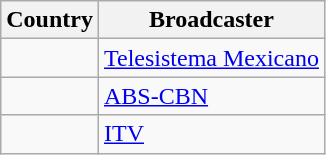<table class="wikitable">
<tr>
<th align=center>Country</th>
<th align=center>Broadcaster</th>
</tr>
<tr>
<td></td>
<td><a href='#'>Telesistema Mexicano</a></td>
</tr>
<tr>
<td></td>
<td><a href='#'>ABS-CBN</a></td>
</tr>
<tr>
<td></td>
<td><a href='#'>ITV</a></td>
</tr>
</table>
